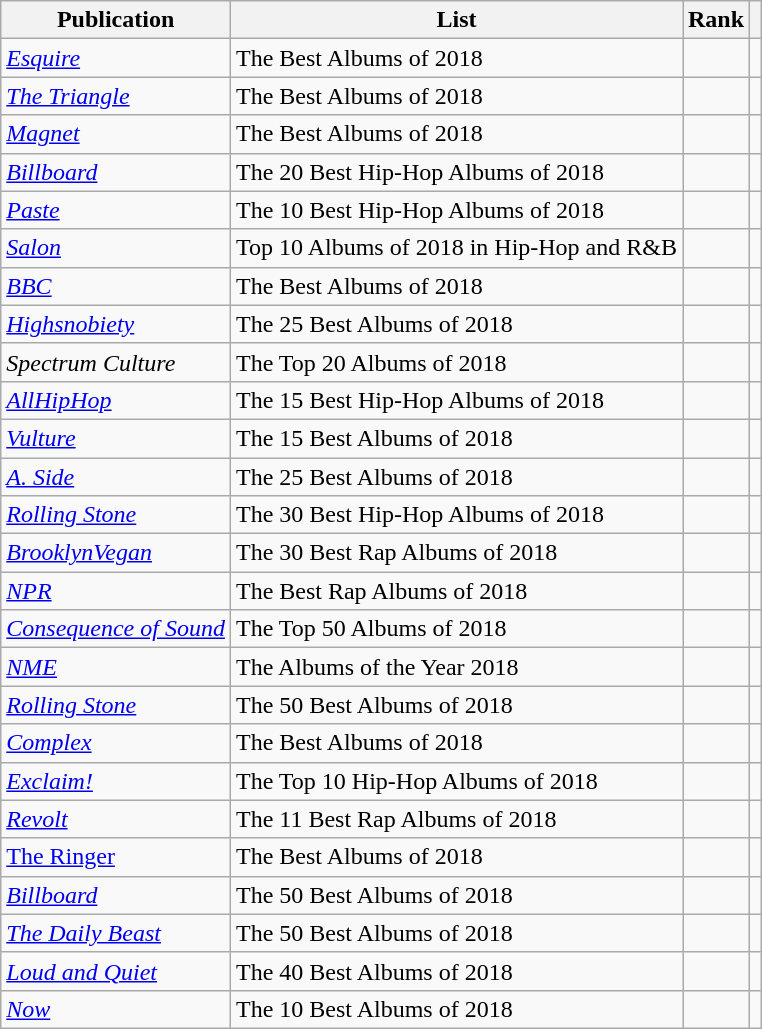<table class="sortable wikitable">
<tr>
<th>Publication</th>
<th>List</th>
<th>Rank</th>
<th class="unsortable"></th>
</tr>
<tr>
<td><em><a href='#'>Esquire</a></em></td>
<td>The Best Albums of 2018</td>
<td></td>
<td></td>
</tr>
<tr>
<td><em><a href='#'>The Triangle</a></em></td>
<td>The Best Albums of 2018</td>
<td></td>
<td></td>
</tr>
<tr>
<td><em><a href='#'>Magnet</a></em></td>
<td>The Best Albums of 2018</td>
<td></td>
<td></td>
</tr>
<tr>
<td><em><a href='#'>Billboard</a></em></td>
<td>The 20 Best Hip-Hop Albums of 2018</td>
<td></td>
<td></td>
</tr>
<tr>
<td><em><a href='#'>Paste</a></em></td>
<td>The 10 Best Hip-Hop Albums of 2018</td>
<td></td>
<td></td>
</tr>
<tr>
<td><em><a href='#'>Salon</a></em></td>
<td>Top 10 Albums of 2018 in Hip-Hop and R&B</td>
<td></td>
<td></td>
</tr>
<tr>
<td><em><a href='#'>BBC</a></em></td>
<td>The Best Albums of 2018</td>
<td></td>
<td></td>
</tr>
<tr>
<td><em><a href='#'>Highsnobiety</a></em></td>
<td>The 25 Best Albums of 2018</td>
<td></td>
<td></td>
</tr>
<tr>
<td><em>Spectrum Culture</em></td>
<td>The Top 20 Albums of 2018</td>
<td></td>
<td></td>
</tr>
<tr>
<td><em><a href='#'>AllHipHop</a></em></td>
<td>The 15 Best Hip-Hop Albums of 2018</td>
<td></td>
<td></td>
</tr>
<tr>
<td><em><a href='#'>Vulture</a></em></td>
<td>The 15 Best Albums of 2018</td>
<td></td>
<td></td>
</tr>
<tr>
<td><em><a href='#'>A. Side</a></em></td>
<td>The 25 Best Albums of 2018</td>
<td></td>
<td></td>
</tr>
<tr>
<td><em><a href='#'>Rolling Stone</a></em></td>
<td>The 30 Best Hip-Hop Albums of 2018</td>
<td></td>
<td></td>
</tr>
<tr>
<td><em><a href='#'>BrooklynVegan</a></em></td>
<td>The 30 Best Rap Albums of 2018</td>
<td></td>
<td></td>
</tr>
<tr>
<td><em><a href='#'>NPR</a></em></td>
<td>The Best Rap Albums of 2018</td>
<td></td>
<td></td>
</tr>
<tr>
<td><em><a href='#'>Consequence of Sound</a></em></td>
<td>The Top 50 Albums of 2018</td>
<td></td>
<td></td>
</tr>
<tr>
<td><em><a href='#'>NME</a></em></td>
<td>The Albums of the Year 2018</td>
<td></td>
<td></td>
</tr>
<tr>
<td><em><a href='#'>Rolling Stone</a></em></td>
<td>The 50 Best Albums of 2018</td>
<td></td>
<td></td>
</tr>
<tr>
<td><em><a href='#'>Complex</a></em></td>
<td>The Best Albums of 2018</td>
<td></td>
<td></td>
</tr>
<tr>
<td><em><a href='#'>Exclaim!</a></em></td>
<td>The Top 10 Hip-Hop Albums of 2018</td>
<td></td>
<td></td>
</tr>
<tr>
<td><em><a href='#'>Revolt</a></em></td>
<td>The 11 Best Rap Albums of 2018</td>
<td></td>
<td></td>
</tr>
<tr>
<td><a href='#'>The Ringer</a></td>
<td>The Best Albums of 2018</td>
<td></td>
<td></td>
</tr>
<tr>
<td><em><a href='#'>Billboard</a></em></td>
<td>The 50 Best Albums of 2018</td>
<td></td>
<td></td>
</tr>
<tr>
<td><em><a href='#'>The Daily Beast</a></em></td>
<td>The 50 Best Albums of 2018</td>
<td></td>
<td></td>
</tr>
<tr>
<td><em><a href='#'>Loud and Quiet</a></em></td>
<td>The 40 Best Albums of 2018</td>
<td></td>
<td></td>
</tr>
<tr>
<td><em><a href='#'>Now</a></em></td>
<td>The 10 Best Albums of 2018</td>
<td></td>
<td></td>
</tr>
</table>
